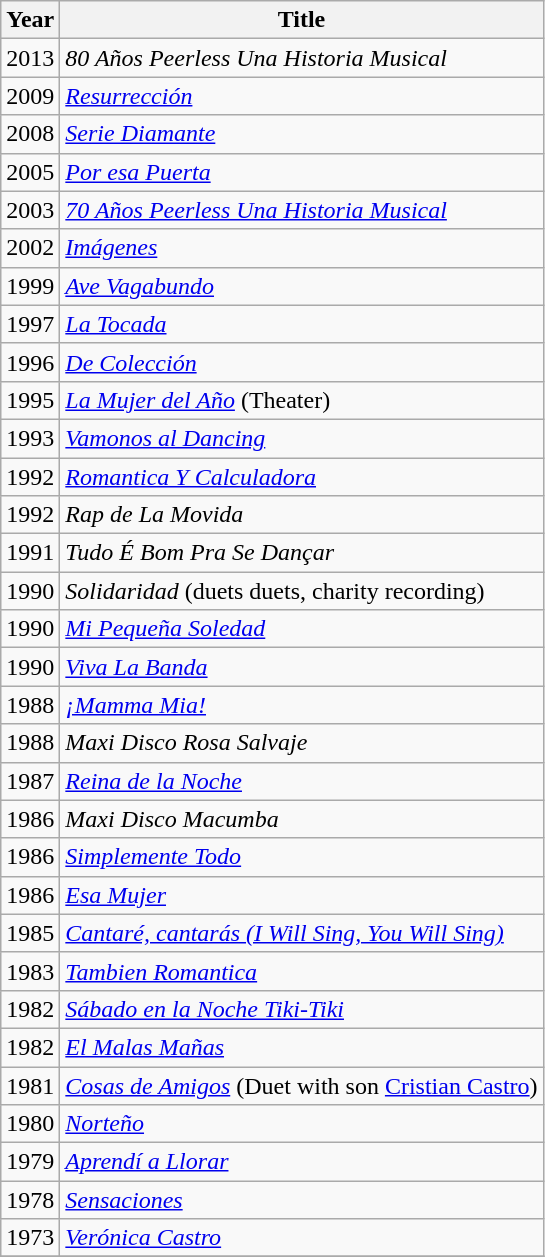<table class="wikitable">
<tr>
<th>Year</th>
<th>Title</th>
</tr>
<tr>
<td>2013</td>
<td><em> 80 Años Peerless Una Historia Musical </em></td>
</tr>
<tr>
<td>2009</td>
<td><em><a href='#'>Resurrección</a></em></td>
</tr>
<tr>
<td>2008</td>
<td><em><a href='#'>Serie Diamante</a></em></td>
</tr>
<tr>
<td>2005</td>
<td><em><a href='#'>Por esa Puerta</a></em></td>
</tr>
<tr>
<td>2003</td>
<td><em><a href='#'>70 Años Peerless Una Historia Musical</a></em></td>
</tr>
<tr>
<td>2002</td>
<td><em><a href='#'>Imágenes</a></em></td>
</tr>
<tr>
<td>1999</td>
<td><em><a href='#'>Ave Vagabundo</a></em></td>
</tr>
<tr>
<td>1997</td>
<td><em><a href='#'>La Tocada</a></em></td>
</tr>
<tr>
<td>1996</td>
<td><em><a href='#'>De Colección</a></em></td>
</tr>
<tr>
<td>1995</td>
<td><em><a href='#'>La Mujer del Año</a></em>  (Theater)</td>
</tr>
<tr>
<td>1993</td>
<td><em><a href='#'>Vamonos al Dancing</a></em></td>
</tr>
<tr>
<td>1992</td>
<td><em><a href='#'>Romantica Y Calculadora</a></em></td>
</tr>
<tr>
<td>1992</td>
<td><em>Rap de La Movida</em></td>
</tr>
<tr>
<td>1991</td>
<td><em>Tudo É Bom Pra Se Dançar</em></td>
</tr>
<tr>
<td>1990</td>
<td><em> Solidaridad </em>  (duets duets, charity recording)</td>
</tr>
<tr>
<td>1990</td>
<td><em><a href='#'>Mi Pequeña Soledad</a></em></td>
</tr>
<tr>
<td>1990</td>
<td><em><a href='#'>Viva La Banda</a></em></td>
</tr>
<tr>
<td>1988</td>
<td><em><a href='#'>¡Mamma Mia!</a></em></td>
</tr>
<tr>
<td>1988</td>
<td><em>Maxi Disco Rosa Salvaje</em></td>
</tr>
<tr>
<td>1987</td>
<td><em><a href='#'>Reina de la Noche</a></em></td>
</tr>
<tr>
<td>1986</td>
<td><em>Maxi Disco Macumba</em></td>
</tr>
<tr>
<td>1986</td>
<td><em><a href='#'>Simplemente Todo</a></em></td>
</tr>
<tr>
<td>1986</td>
<td><em><a href='#'>Esa Mujer</a></em></td>
</tr>
<tr>
<td>1985</td>
<td><em><a href='#'>Cantaré, cantarás (I Will Sing, You Will Sing)</a></em></td>
</tr>
<tr>
<td>1983</td>
<td><em><a href='#'>Tambien Romantica</a></em></td>
</tr>
<tr>
<td>1982</td>
<td><em><a href='#'>Sábado en la Noche Tiki-Tiki</a></em></td>
</tr>
<tr>
<td>1982</td>
<td><em> <a href='#'>El Malas Mañas</a> </em></td>
</tr>
<tr>
<td>1981</td>
<td><em><a href='#'>Cosas de Amigos</a></em> (Duet with son  <a href='#'>Cristian Castro</a>)</td>
</tr>
<tr>
<td>1980</td>
<td><em><a href='#'>Norteño</a></em></td>
</tr>
<tr>
<td>1979</td>
<td><em><a href='#'>Aprendí a Llorar</a></em></td>
</tr>
<tr>
<td>1978</td>
<td><em><a href='#'>Sensaciones</a></em></td>
</tr>
<tr>
<td>1973</td>
<td><em><a href='#'>Verónica Castro</a></em></td>
</tr>
<tr>
</tr>
</table>
